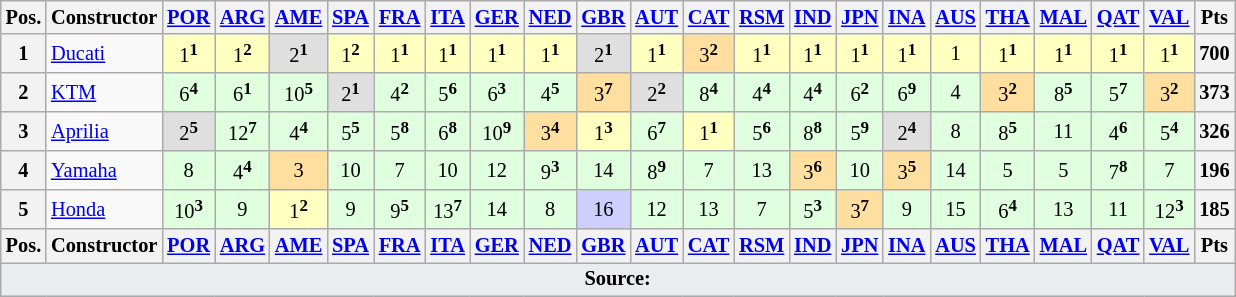<table class="wikitable" style="font-size: 85%; text-align:center">
<tr>
<th>Pos.</th>
<th>Constructor</th>
<th><a href='#'>POR</a><br></th>
<th><a href='#'>ARG</a><br></th>
<th><a href='#'>AME</a><br></th>
<th><a href='#'>SPA</a><br></th>
<th><a href='#'>FRA</a><br></th>
<th><a href='#'>ITA</a><br></th>
<th><a href='#'>GER</a><br></th>
<th><a href='#'>NED</a><br></th>
<th><a href='#'>GBR</a><br></th>
<th><a href='#'>AUT</a><br></th>
<th><a href='#'>CAT</a><br></th>
<th><a href='#'>RSM</a><br></th>
<th><a href='#'>IND</a><br></th>
<th><a href='#'>JPN</a><br></th>
<th><a href='#'>INA</a><br></th>
<th><a href='#'>AUS</a><br></th>
<th><a href='#'>THA</a><br></th>
<th><a href='#'>MAL</a><br></th>
<th><a href='#'>QAT</a><br></th>
<th><a href='#'>VAL</a><br></th>
<th>Pts</th>
</tr>
<tr>
<th>1</th>
<td align="left"> <a href='#'>Ducati</a></td>
<td bgcolor="#ffffbf">1<strong><sup>1</sup></strong></td>
<td bgcolor="#ffffbf">1<strong><sup>2</sup></strong></td>
<td bgcolor="#dfdfdf">2<strong><sup>1</sup></strong></td>
<td bgcolor="#ffffbf">1<strong><sup>2</sup></strong></td>
<td bgcolor="#ffffbf">1<strong><sup>1</sup></strong></td>
<td bgcolor="#ffffbf">1<strong><sup>1</sup></strong></td>
<td bgcolor="#ffffbf">1<strong><sup>1</sup></strong></td>
<td bgcolor="#ffffbf">1<strong><sup>1</sup></strong></td>
<td bgcolor="#dfdfdf">2<strong><sup>1</sup></strong></td>
<td bgcolor="#ffffbf">1<strong><sup>1</sup></strong></td>
<td bgcolor="#ffdf9f">3<strong><sup>2</sup></strong></td>
<td bgcolor="#ffffbf">1<strong><sup>1</sup></strong></td>
<td bgcolor="#ffffbf">1<strong><sup>1</sup></strong></td>
<td bgcolor="#ffffbf">1<strong><sup>1</sup></strong></td>
<td bgcolor="#ffffbf">1<strong><sup>1</sup></strong></td>
<td bgcolor="#ffffbf">1</td>
<td bgcolor="#ffffbf">1<strong><sup>1</sup></strong></td>
<td bgcolor="#ffffbf">1<strong><sup>1</sup></strong></td>
<td bgcolor="#ffffbf">1<strong><sup>1</sup></strong></td>
<td bgcolor="#ffffbf">1<strong><sup>1</sup></strong></td>
<th>700</th>
</tr>
<tr>
<th>2</th>
<td align="left"> <a href='#'>KTM</a></td>
<td bgcolor="#dfffdf">6<strong><sup>4</sup></strong></td>
<td bgcolor="#dfffdf">6<strong><sup>1</sup></strong></td>
<td bgcolor="#dfffdf">10<strong><sup>5</sup></strong></td>
<td bgcolor="#dfdfdf">2<strong><sup>1</sup></strong></td>
<td bgcolor="#dfffdf">4<strong><sup>2</sup></strong></td>
<td bgcolor="#dfffdf">5<strong><sup>6</sup></strong></td>
<td bgcolor="#dfffdf">6<strong><sup>3</sup></strong></td>
<td bgcolor="#dfffdf">4<strong><sup>5</sup></strong></td>
<td bgcolor="#ffdf9f">3<strong><sup>7</sup></strong></td>
<td bgcolor="#dfdfdf">2<strong><sup>2</sup></strong></td>
<td bgcolor="#dfffdf">8<strong><sup>4</sup></strong></td>
<td bgcolor="#dfffdf">4<strong><sup>4</sup></strong></td>
<td bgcolor="#dfffdf">4<strong><sup>4</sup></strong></td>
<td bgcolor="#dfffdf">6<strong><sup>2</sup></strong></td>
<td bgcolor="#dfffdf">6<strong><sup>9</sup></strong></td>
<td bgcolor="#dfffdf">4</td>
<td bgcolor="#ffdf9f">3<strong><sup>2</sup></strong></td>
<td bgcolor="#dfffdf">8<strong><sup>5</sup></strong></td>
<td bgcolor="#dfffdf">5<strong><sup>7</sup></strong></td>
<td bgcolor="#ffdf9f">3<strong><sup>2</sup></strong></td>
<th>373</th>
</tr>
<tr>
<th>3</th>
<td align="left"> <a href='#'>Aprilia</a></td>
<td bgcolor="#dfdfdf">2<strong><sup>5</sup></strong></td>
<td bgcolor="#dfffdf">12<strong><sup>7</sup></strong></td>
<td bgcolor="#dfffdf">4<strong><sup>4</sup></strong></td>
<td bgcolor="#dfffdf">5<strong><sup>5</sup></strong></td>
<td bgcolor="#dfffdf">5<strong><sup>8</sup></strong></td>
<td bgcolor="#dfffdf">6<strong><sup>8</sup></strong></td>
<td bgcolor="#dfffdf">10<strong><sup>9</sup></strong></td>
<td bgcolor="#ffdf9f">3<strong><sup>4</sup></strong></td>
<td bgcolor="#ffffbf">1<strong><sup>3</sup></strong></td>
<td bgcolor="#dfffdf">6<strong><sup>7</sup></strong></td>
<td bgcolor="#ffffbf">1<strong><sup>1</sup></strong></td>
<td bgcolor="#dfffdf">5<strong><sup>6</sup></strong></td>
<td bgcolor="#dfffdf">8<strong><sup>8</sup></strong></td>
<td bgcolor="#dfffdf">5<strong><sup>9</sup></strong></td>
<td bgcolor="#dfdfdf">2<strong><sup>4</sup></strong></td>
<td bgcolor="#dfffdf">8</td>
<td bgcolor="#dfffdf">8<strong><sup>5</sup></strong></td>
<td bgcolor="#dfffdf">11</td>
<td bgcolor="#dfffdf">4<strong><sup>6</sup></strong></td>
<td bgcolor="#dfffdf">5<strong><sup>4</sup></strong></td>
<th>326</th>
</tr>
<tr>
<th>4</th>
<td align="left" nowrap> <a href='#'>Yamaha</a></td>
<td bgcolor="#dfffdf">8</td>
<td bgcolor="#dfffdf">4<strong><sup>4</sup></strong></td>
<td bgcolor="#ffdf9f">3</td>
<td bgcolor="#dfffdf">10</td>
<td bgcolor="#dfffdf">7</td>
<td bgcolor="#dfffdf">10</td>
<td bgcolor="#dfffdf">12</td>
<td bgcolor="#dfffdf">9<strong><sup>3</sup></strong></td>
<td bgcolor="#dfffdf">14</td>
<td bgcolor="#dfffdf">8<strong><sup>9</sup></strong></td>
<td bgcolor="#dfffdf">7</td>
<td bgcolor="#dfffdf">13</td>
<td bgcolor="#ffdf9f">3<strong><sup>6</sup></strong></td>
<td bgcolor="#dfffdf">10</td>
<td bgcolor="#ffdf9f">3<strong><sup>5</sup></strong></td>
<td bgcolor="#dfffdf">14</td>
<td bgcolor="#dfffdf">5</td>
<td bgcolor="#dfffdf">5</td>
<td bgcolor="#dfffdf">7<strong><sup>8</sup></strong></td>
<td bgcolor="#dfffdf">7</td>
<th>196</th>
</tr>
<tr>
<th>5</th>
<td align="left"> <a href='#'>Honda</a></td>
<td bgcolor="#dfffdf">10<strong><sup>3</sup></strong></td>
<td bgcolor="#dfffdf">9</td>
<td bgcolor="#ffffbf">1<strong><sup>2</sup></strong></td>
<td bgcolor="#dfffdf">9</td>
<td bgcolor="#dfffdf">9<strong><sup>5</sup></strong></td>
<td bgcolor="#dfffdf">13<strong><sup>7</sup></strong></td>
<td bgcolor="#dfffdf">14</td>
<td bgcolor="#dfffdf">8</td>
<td bgcolor="#cfcfff">16</td>
<td bgcolor="#dfffdf">12</td>
<td bgcolor="#dfffdf">13</td>
<td bgcolor="#dfffdf">7</td>
<td bgcolor="#dfffdf">5<strong><sup>3</sup></strong></td>
<td bgcolor="#ffdf9f">3<strong><sup>7</sup></strong></td>
<td bgcolor="#dfffdf">9</td>
<td bgcolor="#dfffdf">15</td>
<td bgcolor="#dfffdf">6<strong><sup>4</sup></strong></td>
<td bgcolor="#dfffdf">13</td>
<td bgcolor="#dfffdf">11</td>
<td bgcolor="#dfffdf">12<strong><sup>3</sup></strong></td>
<th>185</th>
</tr>
<tr>
<th>Pos.</th>
<th>Constructor</th>
<th><a href='#'>POR</a><br></th>
<th><a href='#'>ARG</a><br></th>
<th><a href='#'>AME</a><br></th>
<th><a href='#'>SPA</a><br></th>
<th><a href='#'>FRA</a><br></th>
<th><a href='#'>ITA</a><br></th>
<th><a href='#'>GER</a><br></th>
<th><a href='#'>NED</a><br></th>
<th><a href='#'>GBR</a><br></th>
<th><a href='#'>AUT</a><br></th>
<th><a href='#'>CAT</a><br></th>
<th><a href='#'>RSM</a><br></th>
<th><a href='#'>IND</a><br></th>
<th><a href='#'>JPN</a><br></th>
<th><a href='#'>INA</a><br></th>
<th><a href='#'>AUS</a><br></th>
<th><a href='#'>THA</a><br></th>
<th><a href='#'>MAL</a><br></th>
<th><a href='#'>QAT</a><br></th>
<th><a href='#'>VAL</a><br></th>
<th>Pts</th>
</tr>
<tr>
<td colspan="23" style="background-color:#EAECF0;text-align:center"><strong>Source:</strong></td>
</tr>
</table>
